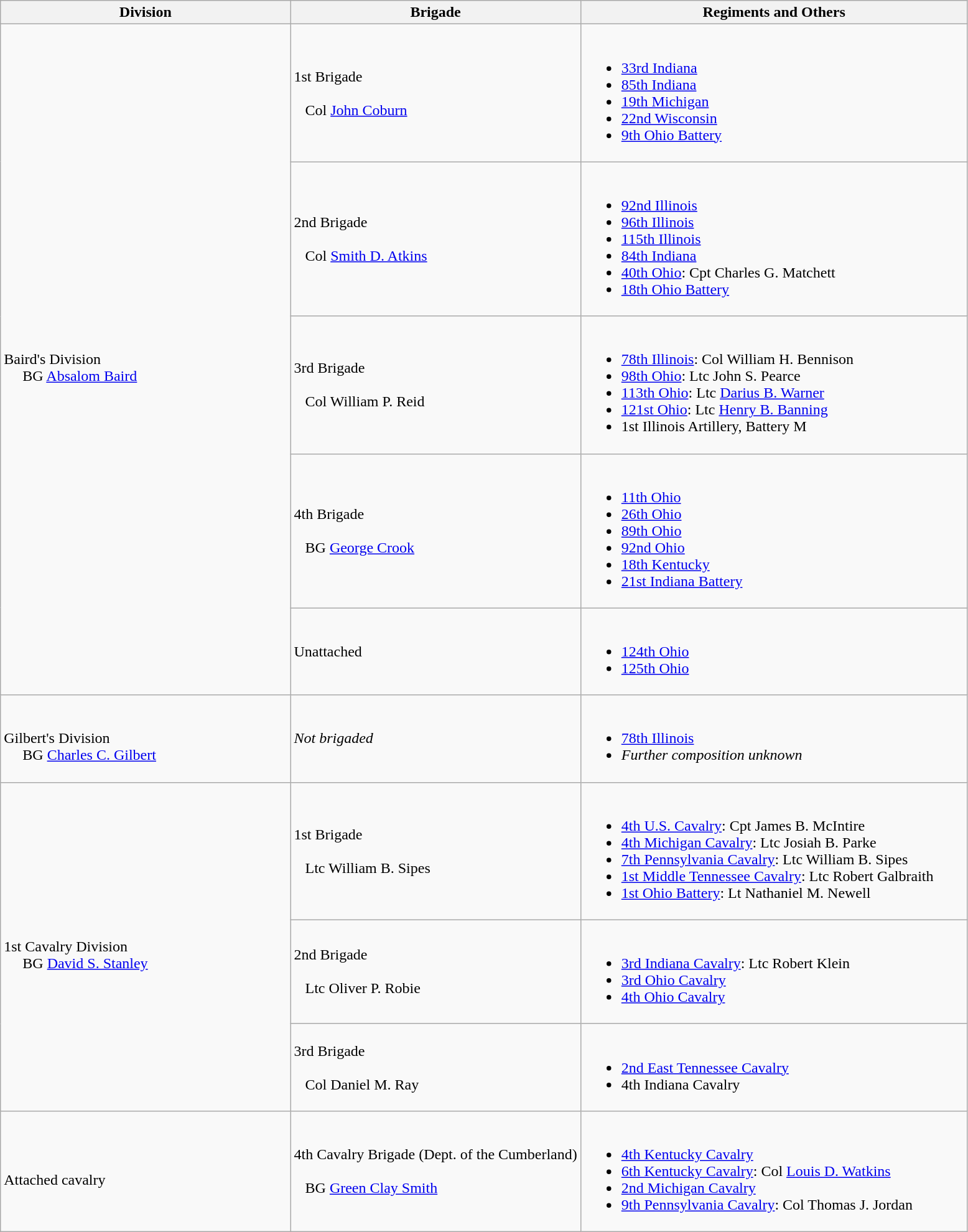<table class="wikitable">
<tr>
<th width=30%>Division</th>
<th width=30%>Brigade</th>
<th>Regiments and Others</th>
</tr>
<tr>
<td rowspan=5><br>Baird's Division 
<br>    
BG <a href='#'>Absalom Baird</a></td>
<td>1st Brigade<br><br>  
Col <a href='#'>John Coburn</a></td>
<td><br><ul><li><a href='#'>33rd Indiana</a></li><li><a href='#'>85th Indiana</a></li><li><a href='#'>19th Michigan</a></li><li><a href='#'>22nd Wisconsin</a></li><li><a href='#'>9th Ohio Battery</a></li></ul></td>
</tr>
<tr>
<td>2nd Brigade<br><br>  
Col <a href='#'>Smith D. Atkins</a></td>
<td><br><ul><li><a href='#'>92nd Illinois</a></li><li><a href='#'>96th Illinois</a></li><li><a href='#'>115th Illinois</a></li><li><a href='#'>84th Indiana</a></li><li><a href='#'>40th Ohio</a>: Cpt Charles G. Matchett</li><li><a href='#'>18th Ohio Battery</a></li></ul></td>
</tr>
<tr>
<td>3rd Brigade<br><br>  
Col William P. Reid</td>
<td><br><ul><li><a href='#'>78th Illinois</a>: Col William H. Bennison</li><li><a href='#'>98th Ohio</a>: Ltc John S. Pearce</li><li><a href='#'>113th Ohio</a>: Ltc <a href='#'>Darius B. Warner</a></li><li><a href='#'>121st Ohio</a>: Ltc <a href='#'>Henry B. Banning</a></li><li>1st Illinois Artillery, Battery M</li></ul></td>
</tr>
<tr>
<td>4th Brigade<br><br>  
BG <a href='#'>George Crook</a></td>
<td><br><ul><li><a href='#'>11th Ohio</a></li><li><a href='#'>26th Ohio</a></li><li><a href='#'>89th Ohio</a></li><li><a href='#'>92nd Ohio</a></li><li><a href='#'>18th Kentucky</a></li><li><a href='#'>21st Indiana Battery</a></li></ul></td>
</tr>
<tr>
<td>Unattached</td>
<td><br><ul><li><a href='#'>124th Ohio</a></li><li><a href='#'>125th Ohio</a></li></ul></td>
</tr>
<tr>
<td rowspan=1><br>Gilbert's Division
<br>    
BG <a href='#'>Charles C. Gilbert</a></td>
<td><em>Not brigaded</em></td>
<td><br><ul><li><a href='#'>78th Illinois</a></li><li><em>Further composition unknown</em></li></ul></td>
</tr>
<tr>
<td rowspan=3><br>1st Cavalry Division
<br>    
BG <a href='#'>David S. Stanley</a></td>
<td>1st Brigade<br><br>  
Ltc William B. Sipes</td>
<td><br><ul><li><a href='#'>4th U.S. Cavalry</a>: Cpt James B. McIntire</li><li><a href='#'>4th Michigan Cavalry</a>: Ltc Josiah B. Parke</li><li><a href='#'>7th Pennsylvania Cavalry</a>: Ltc William B. Sipes</li><li><a href='#'>1st Middle Tennessee Cavalry</a>: Ltc Robert Galbraith</li><li><a href='#'>1st Ohio Battery</a>: Lt Nathaniel M. Newell</li></ul></td>
</tr>
<tr>
<td>2nd Brigade<br><br>  
Ltc Oliver P. Robie</td>
<td><br><ul><li><a href='#'>3rd Indiana Cavalry</a>: Ltc Robert Klein</li><li><a href='#'>3rd Ohio Cavalry</a></li><li><a href='#'>4th Ohio Cavalry</a></li></ul></td>
</tr>
<tr>
<td>3rd Brigade<br><br>  
Col Daniel M. Ray</td>
<td><br><ul><li><a href='#'>2nd East Tennessee Cavalry</a></li><li>4th Indiana Cavalry</li></ul></td>
</tr>
<tr>
<td rowspan=1><br>Attached cavalry</td>
<td>4th Cavalry Brigade (Dept. of the Cumberland)<br><br>  
BG <a href='#'>Green Clay Smith</a></td>
<td><br><ul><li><a href='#'>4th Kentucky Cavalry</a></li><li><a href='#'>6th Kentucky Cavalry</a>: Col <a href='#'>Louis D. Watkins</a></li><li><a href='#'>2nd Michigan Cavalry</a></li><li><a href='#'>9th Pennsylvania Cavalry</a>: Col Thomas J. Jordan</li></ul></td>
</tr>
</table>
